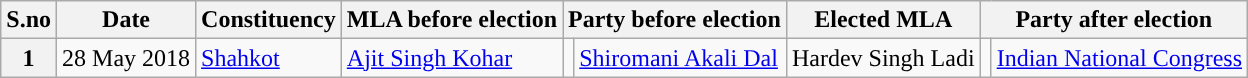<table class="wikitable sortable">
<tr>
<th>S.no</th>
<th>Date</th>
<th>Constituency</th>
<th>MLA before election</th>
<th colspan="2">Party before election</th>
<th>Elected MLA</th>
<th colspan="2">Party after election</th>
</tr>
<tr>
<th>1</th>
<td>28 May 2018</td>
<td><a href='#'>Shahkot</a></td>
<td><a href='#'>Ajit Singh Kohar</a></td>
<td></td>
<td><a href='#'>Shiromani Akali Dal</a></td>
<td>Hardev Singh Ladi</td>
<td></td>
<td><a href='#'>Indian National Congress</a></td>
</tr>
</table>
